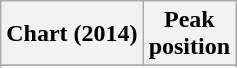<table class="wikitable">
<tr>
<th align="center">Chart (2014)</th>
<th align="center">Peak<br>position</th>
</tr>
<tr>
</tr>
<tr>
</tr>
<tr>
</tr>
</table>
